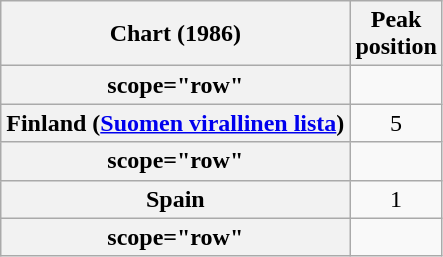<table class="wikitable sortable plainrowheaders">
<tr>
<th>Chart (1986)</th>
<th>Peak<br>position</th>
</tr>
<tr>
<th>scope="row"</th>
</tr>
<tr>
<th scope="row">Finland (<a href='#'>Suomen virallinen lista</a>)</th>
<td align="center">5</td>
</tr>
<tr>
<th>scope="row"</th>
</tr>
<tr>
<th scope="row">Spain</th>
<td align="center">1</td>
</tr>
<tr>
<th>scope="row"</th>
</tr>
</table>
